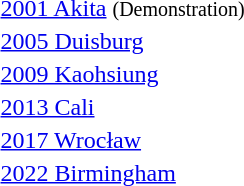<table>
<tr>
<td><a href='#'>2001 Akita</a> <small>(Demonstration)</small></td>
<td colspan="3"></td>
</tr>
<tr>
<td><a href='#'>2005 Duisburg</a></td>
<td></td>
<td></td>
<td></td>
</tr>
<tr>
<td><a href='#'>2009 Kaohsiung</a></td>
<td></td>
<td></td>
<td></td>
</tr>
<tr>
<td><a href='#'>2013 Cali</a></td>
<td></td>
<td></td>
<td></td>
</tr>
<tr>
<td><a href='#'>2017 Wrocław</a></td>
<td></td>
<td></td>
<td></td>
</tr>
<tr>
<td><a href='#'>2022 Birmingham</a></td>
<td></td>
<td></td>
<td></td>
</tr>
</table>
